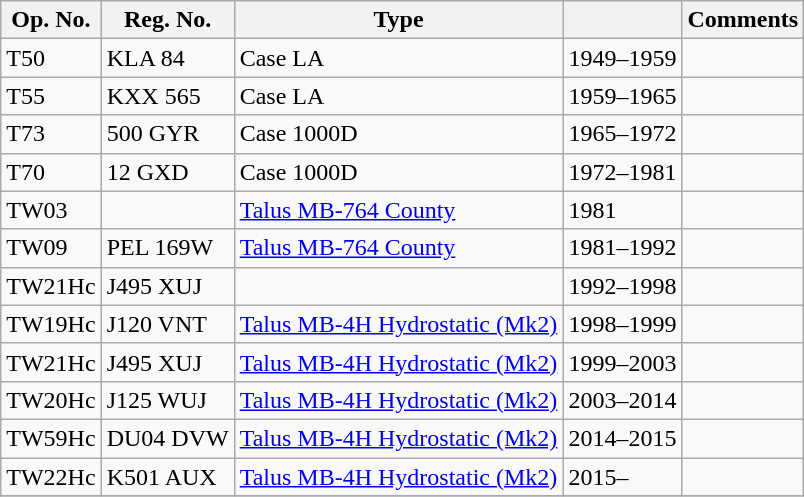<table class="wikitable">
<tr>
<th>Op. No.</th>
<th>Reg. No.</th>
<th>Type</th>
<th></th>
<th>Comments</th>
</tr>
<tr>
<td>T50</td>
<td>KLA 84</td>
<td>Case LA</td>
<td>1949–1959</td>
<td></td>
</tr>
<tr>
<td>T55</td>
<td>KXX 565</td>
<td>Case LA</td>
<td>1959–1965</td>
<td></td>
</tr>
<tr>
<td>T73</td>
<td>500 GYR</td>
<td>Case 1000D</td>
<td>1965–1972</td>
<td></td>
</tr>
<tr>
<td>T70</td>
<td>12 GXD</td>
<td>Case 1000D</td>
<td>1972–1981</td>
<td></td>
</tr>
<tr>
<td>TW03</td>
<td></td>
<td><a href='#'>Talus MB-764 County</a></td>
<td>1981</td>
<td></td>
</tr>
<tr>
<td>TW09</td>
<td>PEL 169W</td>
<td><a href='#'>Talus MB-764 County</a></td>
<td>1981–1992</td>
<td></td>
</tr>
<tr>
<td>TW21Hc</td>
<td>J495 XUJ</td>
<td></td>
<td>1992–1998</td>
<td></td>
</tr>
<tr>
<td>TW19Hc</td>
<td>J120 VNT</td>
<td><a href='#'>Talus MB-4H Hydrostatic (Mk2)</a></td>
<td>1998–1999</td>
<td></td>
</tr>
<tr>
<td>TW21Hc</td>
<td>J495 XUJ</td>
<td><a href='#'>Talus MB-4H Hydrostatic (Mk2)</a></td>
<td>1999–2003</td>
<td></td>
</tr>
<tr>
<td>TW20Hc</td>
<td>J125 WUJ</td>
<td><a href='#'>Talus MB-4H Hydrostatic (Mk2)</a></td>
<td>2003–2014</td>
<td></td>
</tr>
<tr>
<td>TW59Hc</td>
<td>DU04 DVW</td>
<td><a href='#'>Talus MB-4H Hydrostatic (Mk2)</a></td>
<td>2014–2015</td>
<td></td>
</tr>
<tr>
<td>TW22Hc</td>
<td>K501 AUX</td>
<td><a href='#'>Talus MB-4H Hydrostatic (Mk2)</a></td>
<td>2015–</td>
<td></td>
</tr>
<tr>
</tr>
</table>
